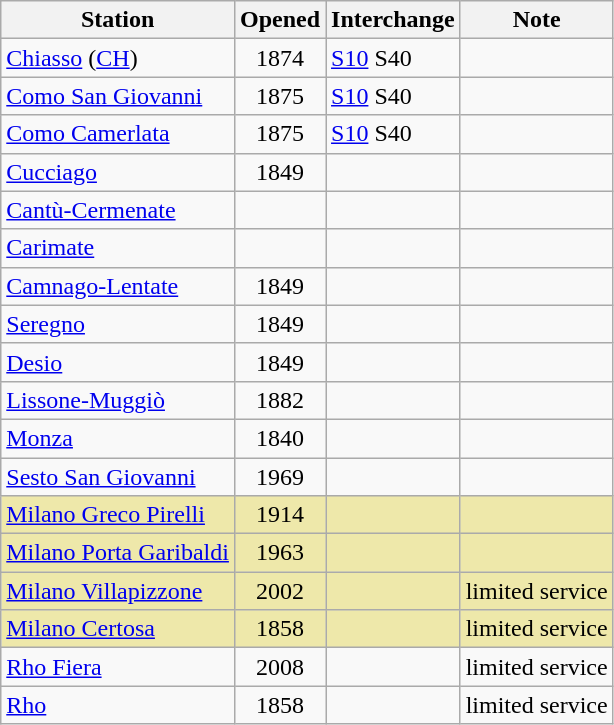<table class="wikitable" style="text-align:left;">
<tr>
<th>Station</th>
<th>Opened</th>
<th>Interchange</th>
<th>Note</th>
</tr>
<tr>
<td><a href='#'>Chiasso</a> (<a href='#'>CH</a>)</td>
<td align=center>1874</td>
<td><a href='#'>S10</a> S40 </td>
<td></td>
</tr>
<tr>
<td><a href='#'>Como San Giovanni</a></td>
<td align=center>1875</td>
<td><a href='#'>S10</a> S40 </td>
<td></td>
</tr>
<tr>
<td><a href='#'>Como Camerlata</a></td>
<td align=center>1875</td>
<td><a href='#'>S10</a> S40 </td>
<td></td>
</tr>
<tr>
<td><a href='#'>Cucciago</a></td>
<td align=center>1849</td>
<td></td>
<td></td>
</tr>
<tr>
<td><a href='#'>Cantù-Cermenate</a></td>
<td align=center></td>
<td></td>
<td></td>
</tr>
<tr>
<td><a href='#'>Carimate</a></td>
<td align=center></td>
<td></td>
<td></td>
</tr>
<tr>
<td><a href='#'>Camnago-Lentate</a></td>
<td align=center>1849</td>
<td></td>
<td></td>
</tr>
<tr>
<td><a href='#'>Seregno</a></td>
<td align=center>1849</td>
<td> </td>
<td></td>
</tr>
<tr>
<td><a href='#'>Desio</a></td>
<td align=center>1849</td>
<td></td>
<td></td>
</tr>
<tr>
<td><a href='#'>Lissone-Muggiò</a></td>
<td align=center>1882</td>
<td></td>
<td></td>
</tr>
<tr>
<td><a href='#'>Monza</a></td>
<td align=center>1840</td>
<td>   </td>
<td></td>
</tr>
<tr>
<td><a href='#'>Sesto San Giovanni</a></td>
<td align=center>1969</td>
<td>    </td>
<td></td>
</tr>
<tr bgcolor="#eee8aa">
<td><a href='#'>Milano Greco Pirelli</a></td>
<td align=center>1914</td>
<td>   </td>
<td></td>
</tr>
<tr bgcolor="#eee8aa">
<td><a href='#'>Milano Porta Garibaldi</a></td>
<td align=center>1963</td>
<td>          <a href='#'></a>  </td>
<td></td>
</tr>
<tr bgcolor="#eee8aa">
<td><a href='#'>Milano Villapizzone</a></td>
<td align=center>2002</td>
<td> </td>
<td>limited service</td>
</tr>
<tr bgcolor="#eee8aa">
<td><a href='#'>Milano Certosa</a></td>
<td align=center>1858</td>
<td>  </td>
<td>limited service</td>
</tr>
<tr>
<td><a href='#'>Rho Fiera</a></td>
<td align=center>2008</td>
<td>   </td>
<td>limited service</td>
</tr>
<tr>
<td><a href='#'>Rho</a></td>
<td align=center>1858</td>
<td>   </td>
<td>limited service</td>
</tr>
</table>
